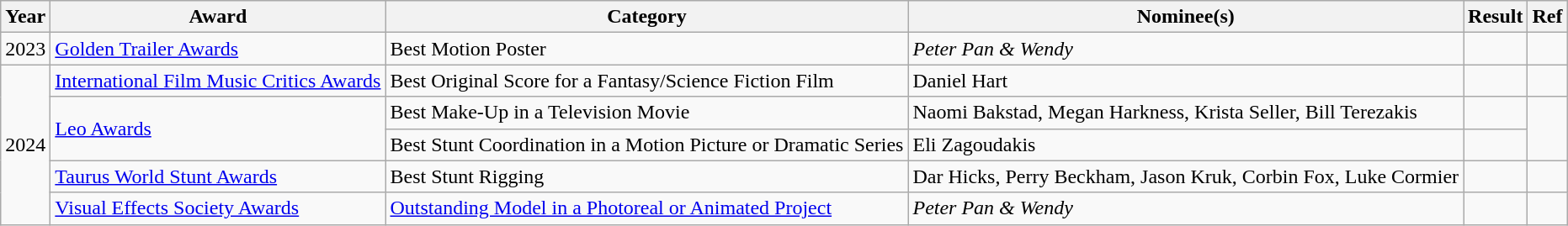<table class="wikitable">
<tr>
<th>Year</th>
<th>Award</th>
<th>Category</th>
<th>Nominee(s)</th>
<th>Result</th>
<th>Ref</th>
</tr>
<tr>
<td>2023</td>
<td><a href='#'>Golden Trailer Awards</a></td>
<td>Best Motion Poster</td>
<td><em>Peter Pan & Wendy</em></td>
<td></td>
<td style="text-align:center;"></td>
</tr>
<tr>
<td rowspan="5">2024</td>
<td><a href='#'>International Film Music Critics Awards</a></td>
<td>Best Original Score for a Fantasy/Science Fiction Film</td>
<td>Daniel Hart</td>
<td></td>
<td style="text-align:center;"></td>
</tr>
<tr>
<td rowspan="2"><a href='#'>Leo Awards</a></td>
<td>Best Make-Up in a Television Movie</td>
<td>Naomi Bakstad, Megan Harkness, Krista Seller, Bill Terezakis</td>
<td></td>
<td rowspan="2" style="text-align:center;"></td>
</tr>
<tr>
<td>Best Stunt Coordination in a Motion Picture or Dramatic Series</td>
<td>Eli Zagoudakis</td>
<td></td>
</tr>
<tr>
<td><a href='#'>Taurus World Stunt Awards</a></td>
<td>Best Stunt Rigging</td>
<td>Dar Hicks, Perry Beckham, Jason Kruk, Corbin Fox, Luke Cormier</td>
<td></td>
<td style="text-align:center;"></td>
</tr>
<tr>
<td><a href='#'>Visual Effects Society Awards</a></td>
<td><a href='#'>Outstanding Model in a Photoreal or Animated Project</a></td>
<td><em>Peter Pan & Wendy</em></td>
<td></td>
<td style="text-align:center;"></td>
</tr>
</table>
